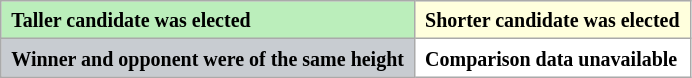<table class="wikitable">
<tr>
<td style="background:#beb;"><small> <strong>Taller candidate was elected</strong> </small></td>
<td style="background:#ffd;"><small> <strong>Shorter candidate was elected</strong> </small></td>
</tr>
<tr>
<td style="background:#c8ccd1;"><small> <strong>Winner and opponent were of the same height</strong> </small></td>
<td style="background:#fff;"><small> <strong>Comparison data unavailable</strong> </small></td>
</tr>
</table>
